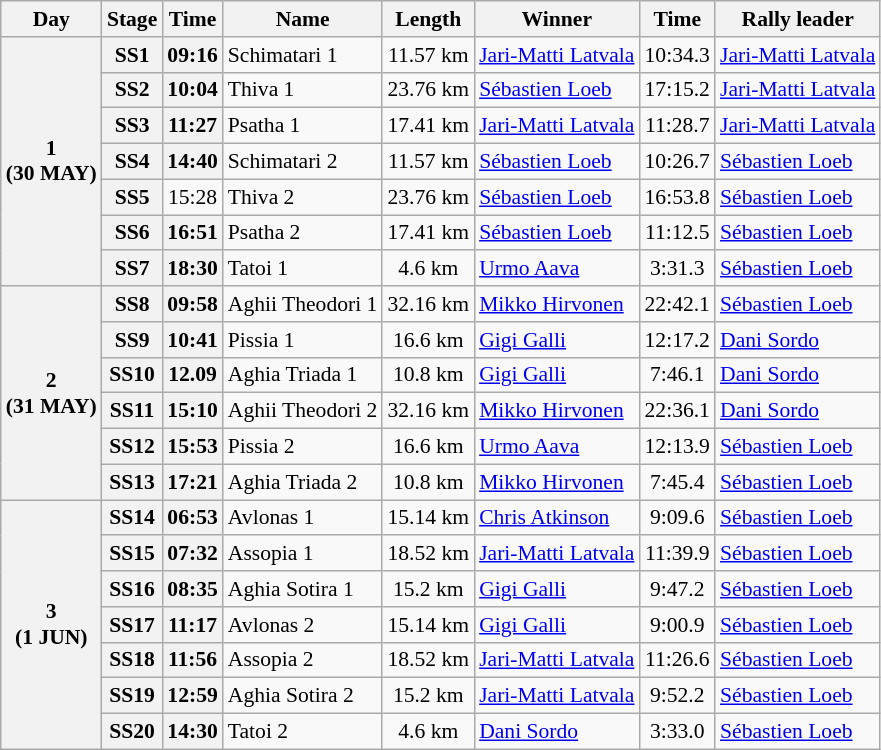<table class="wikitable" style="text-align: center; font-size: 90%; max-width: 950px;">
<tr>
<th>Day</th>
<th>Stage</th>
<th>Time</th>
<th>Name</th>
<th>Length</th>
<th>Winner</th>
<th>Time</th>
<th>Rally leader</th>
</tr>
<tr>
<th rowspan="7">1<br>(30 MAY)</th>
<th>SS1</th>
<th>09:16</th>
<td align=left>Schimatari 1</td>
<td>11.57 km</td>
<td align=left> <a href='#'>Jari-Matti Latvala</a></td>
<td>10:34.3</td>
<td align=left> <a href='#'>Jari-Matti Latvala</a></td>
</tr>
<tr>
<th>SS2</th>
<th>10:04</th>
<td align=left>Thiva 1</td>
<td>23.76 km</td>
<td align=left> <a href='#'>Sébastien Loeb</a></td>
<td>17:15.2</td>
<td align=left> <a href='#'>Jari-Matti Latvala</a></td>
</tr>
<tr>
<th>SS3</th>
<th>11:27</th>
<td align=left>Psatha 1</td>
<td>17.41 km</td>
<td align=left> <a href='#'>Jari-Matti Latvala</a></td>
<td>11:28.7</td>
<td align=left> <a href='#'>Jari-Matti Latvala</a></td>
</tr>
<tr>
<th>SS4</th>
<th>14:40</th>
<td align=left>Schimatari 2</td>
<td>11.57 km</td>
<td align=left> <a href='#'>Sébastien Loeb</a></td>
<td>10:26.7</td>
<td align=left> <a href='#'>Sébastien Loeb</a></td>
</tr>
<tr>
<th>SS5</th>
<td>15:28</td>
<td align=left>Thiva 2</td>
<td>23.76 km</td>
<td align=left> <a href='#'>Sébastien Loeb</a></td>
<td>16:53.8</td>
<td align=left> <a href='#'>Sébastien Loeb</a></td>
</tr>
<tr>
<th>SS6</th>
<th>16:51</th>
<td align=left>Psatha 2</td>
<td>17.41 km</td>
<td align=left> <a href='#'>Sébastien Loeb</a></td>
<td>11:12.5</td>
<td align=left> <a href='#'>Sébastien Loeb</a></td>
</tr>
<tr>
<th>SS7</th>
<th>18:30</th>
<td align=left>Tatoi 1</td>
<td>4.6 km</td>
<td align=left> <a href='#'>Urmo Aava</a></td>
<td>3:31.3</td>
<td align=left> <a href='#'>Sébastien Loeb</a></td>
</tr>
<tr>
<th rowspan="6">2<br>(31 MAY)</th>
<th>SS8</th>
<th>09:58</th>
<td align=left>Aghii Theodori 1</td>
<td>32.16 km</td>
<td align=left> <a href='#'>Mikko Hirvonen</a></td>
<td>22:42.1</td>
<td align=left> <a href='#'>Sébastien Loeb</a></td>
</tr>
<tr>
<th>SS9</th>
<th>10:41</th>
<td align=left>Pissia 1</td>
<td>16.6 km</td>
<td align=left> <a href='#'>Gigi Galli</a></td>
<td>12:17.2</td>
<td align=left> <a href='#'>Dani Sordo</a></td>
</tr>
<tr>
<th>SS10</th>
<th>12.09</th>
<td align=left>Aghia Triada 1</td>
<td>10.8 km</td>
<td align=left> <a href='#'>Gigi Galli</a></td>
<td>7:46.1</td>
<td align=left> <a href='#'>Dani Sordo</a></td>
</tr>
<tr>
<th>SS11</th>
<th>15:10</th>
<td align=left>Aghii Theodori 2</td>
<td>32.16 km</td>
<td align=left> <a href='#'>Mikko Hirvonen</a></td>
<td>22:36.1</td>
<td align=left> <a href='#'>Dani Sordo</a></td>
</tr>
<tr>
<th>SS12</th>
<th>15:53</th>
<td align=left>Pissia 2</td>
<td>16.6 km</td>
<td align=left> <a href='#'>Urmo Aava</a></td>
<td>12:13.9</td>
<td align=left> <a href='#'>Sébastien Loeb</a></td>
</tr>
<tr>
<th>SS13</th>
<th>17:21</th>
<td align=left>Aghia Triada 2</td>
<td>10.8 km</td>
<td align=left> <a href='#'>Mikko Hirvonen</a></td>
<td>7:45.4</td>
<td align=left> <a href='#'>Sébastien Loeb</a></td>
</tr>
<tr>
<th rowspan="7">3<br>(1 JUN)</th>
<th>SS14</th>
<th>06:53</th>
<td align=left>Avlonas 1</td>
<td>15.14 km</td>
<td align=left> <a href='#'>Chris Atkinson</a></td>
<td>9:09.6</td>
<td align=left> <a href='#'>Sébastien Loeb</a></td>
</tr>
<tr>
<th>SS15</th>
<th>07:32</th>
<td align=left>Assopia 1</td>
<td>18.52 km</td>
<td align=left> <a href='#'>Jari-Matti Latvala</a></td>
<td>11:39.9</td>
<td align=left> <a href='#'>Sébastien Loeb</a></td>
</tr>
<tr>
<th>SS16</th>
<th>08:35</th>
<td align=left>Aghia Sotira 1</td>
<td>15.2 km</td>
<td align=left> <a href='#'>Gigi Galli</a></td>
<td>9:47.2</td>
<td align=left> <a href='#'>Sébastien Loeb</a></td>
</tr>
<tr>
<th>SS17</th>
<th>11:17</th>
<td align=left>Avlonas 2</td>
<td>15.14 km</td>
<td align=left> <a href='#'>Gigi Galli</a></td>
<td>9:00.9</td>
<td align=left> <a href='#'>Sébastien Loeb</a></td>
</tr>
<tr>
<th>SS18</th>
<th>11:56</th>
<td align=left>Assopia 2</td>
<td>18.52 km</td>
<td align=left> <a href='#'>Jari-Matti Latvala</a></td>
<td>11:26.6</td>
<td align=left> <a href='#'>Sébastien Loeb</a></td>
</tr>
<tr>
<th>SS19</th>
<th>12:59</th>
<td align=left>Aghia Sotira 2</td>
<td>15.2 km</td>
<td align=left> <a href='#'>Jari-Matti Latvala</a></td>
<td>9:52.2</td>
<td align=left> <a href='#'>Sébastien Loeb</a></td>
</tr>
<tr>
<th>SS20</th>
<th>14:30</th>
<td align=left>Tatoi 2</td>
<td>4.6 km</td>
<td align=left> <a href='#'>Dani Sordo</a></td>
<td>3:33.0</td>
<td align=left> <a href='#'>Sébastien Loeb</a></td>
</tr>
</table>
